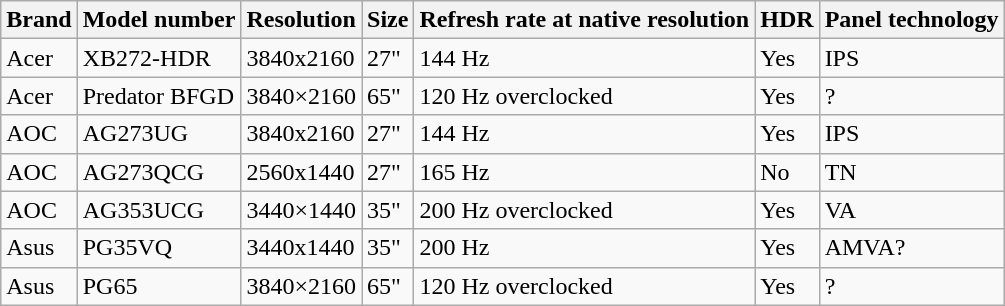<table class="wikitable sortable mw-collapsible">
<tr>
<th>Brand</th>
<th>Model number</th>
<th>Resolution</th>
<th>Size</th>
<th>Refresh rate at native resolution</th>
<th>HDR</th>
<th>Panel technology</th>
</tr>
<tr>
<td>Acer</td>
<td>XB272-HDR</td>
<td>3840x2160</td>
<td>27"</td>
<td>144 Hz</td>
<td>Yes</td>
<td>IPS</td>
</tr>
<tr>
<td>Acer</td>
<td>Predator BFGD</td>
<td>3840×2160</td>
<td>65"</td>
<td>120 Hz overclocked</td>
<td>Yes</td>
<td>?</td>
</tr>
<tr>
<td>AOC</td>
<td>AG273UG</td>
<td>3840x2160</td>
<td>27"</td>
<td>144 Hz</td>
<td>Yes</td>
<td>IPS</td>
</tr>
<tr>
<td>AOC</td>
<td>AG273QCG</td>
<td>2560x1440</td>
<td>27"</td>
<td>165 Hz</td>
<td>No</td>
<td>TN</td>
</tr>
<tr>
<td>AOC</td>
<td>AG353UCG</td>
<td>3440×1440</td>
<td>35"</td>
<td>200 Hz overclocked</td>
<td>Yes</td>
<td>VA</td>
</tr>
<tr>
<td>Asus</td>
<td>PG35VQ</td>
<td>3440x1440</td>
<td>35"</td>
<td>200 Hz</td>
<td>Yes</td>
<td>AMVA?</td>
</tr>
<tr>
<td>Asus</td>
<td>PG65</td>
<td>3840×2160</td>
<td>65"</td>
<td>120 Hz overclocked</td>
<td>Yes</td>
<td>?</td>
</tr>
</table>
